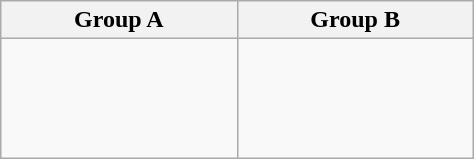<table class="wikitable" width=25%>
<tr>
<th width=50%>Group A</th>
<th width=50%>Group B</th>
</tr>
<tr>
<td valign=top><br><br>
<br>
<br>
</td>
<td valign=top><br><br>
<br>
<br>
</td>
</tr>
</table>
